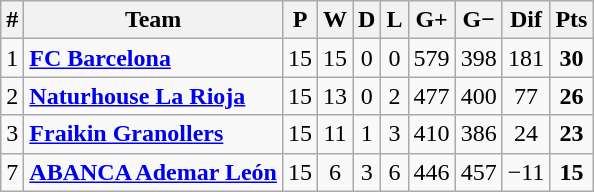<table class="wikitable sortable" style="text-align: center;">
<tr>
<th align="center">#</th>
<th align="center">Team</th>
<th align="center">P</th>
<th align="center">W</th>
<th align="center">D</th>
<th align="center">L</th>
<th align="center">G+</th>
<th align="center">G−</th>
<th align="center">Dif</th>
<th align="center">Pts</th>
</tr>
<tr>
<td>1</td>
<td align="left"><strong><a href='#'>FC Barcelona</a></strong></td>
<td>15</td>
<td>15</td>
<td>0</td>
<td>0</td>
<td>579</td>
<td>398</td>
<td>181</td>
<td><strong>30</strong></td>
</tr>
<tr>
<td>2</td>
<td align="left"><strong><a href='#'>Naturhouse La Rioja</a></strong></td>
<td>15</td>
<td>13</td>
<td>0</td>
<td>2</td>
<td>477</td>
<td>400</td>
<td>77</td>
<td><strong>26</strong></td>
</tr>
<tr>
<td>3</td>
<td align="left"><strong><a href='#'>Fraikin Granollers</a></strong></td>
<td>15</td>
<td>11</td>
<td>1</td>
<td>3</td>
<td>410</td>
<td>386</td>
<td>24</td>
<td><strong>23</strong></td>
</tr>
<tr>
<td>7</td>
<td align="left"><strong><a href='#'>ABANCA Ademar León</a></strong></td>
<td>15</td>
<td>6</td>
<td>3</td>
<td>6</td>
<td>446</td>
<td>457</td>
<td>−11</td>
<td><strong>15</strong></td>
</tr>
</table>
